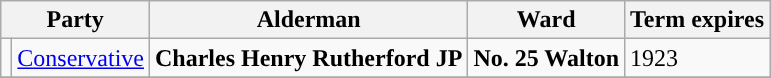<table class="wikitable">
<tr>
<th colspan="2">Party</th>
<th>Alderman</th>
<th>Ward</th>
<th>Term expires</th>
</tr>
<tr>
<td style="background-color:"></td>
<td><a href='#'>Conservative</a></td>
<td><strong>Charles Henry Rutherford JP</strong></td>
<td><strong>No. 25 Walton</strong></td>
<td>1923</td>
</tr>
<tr>
</tr>
</table>
